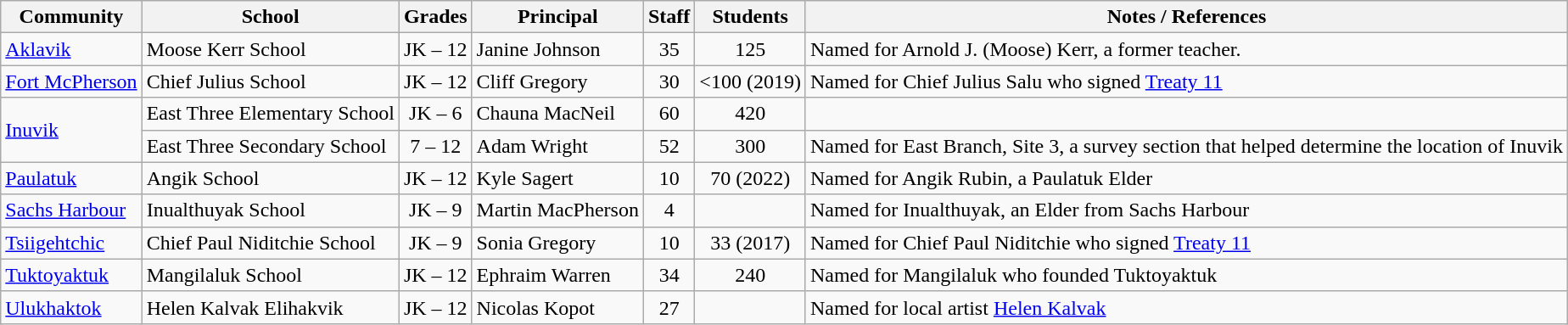<table class="wikitable">
<tr>
<th>Community</th>
<th>School</th>
<th>Grades</th>
<th>Principal</th>
<th>Staff</th>
<th>Students</th>
<th>Notes / References</th>
</tr>
<tr>
<td><a href='#'>Aklavik</a></td>
<td>Moose Kerr School</td>
<td align=center>JK – 12</td>
<td>Janine Johnson</td>
<td align=center>35</td>
<td align=center>125</td>
<td>Named for Arnold J. (Moose) Kerr, a former teacher.</td>
</tr>
<tr>
<td><a href='#'>Fort McPherson</a></td>
<td>Chief Julius School</td>
<td align=center>JK – 12</td>
<td>Cliff Gregory</td>
<td align=center>30</td>
<td align=center><100 (2019)</td>
<td>Named for Chief Julius Salu who signed <a href='#'>Treaty 11</a></td>
</tr>
<tr>
<td rowspan="2"><a href='#'>Inuvik</a></td>
<td>East Three Elementary School</td>
<td align=center>JK – 6</td>
<td>Chauna MacNeil</td>
<td align=center>60</td>
<td align=center>420</td>
<td></td>
</tr>
<tr>
<td>East Three Secondary School</td>
<td align=center>7 – 12</td>
<td>Adam Wright</td>
<td align=center>52</td>
<td align=center>300</td>
<td>Named for East Branch, Site 3, a survey section that helped determine the location of Inuvik</td>
</tr>
<tr>
<td><a href='#'>Paulatuk</a></td>
<td>Angik School</td>
<td align=center>JK – 12</td>
<td>Kyle Sagert</td>
<td align=center>10</td>
<td align=center>70 (2022)</td>
<td>Named for Angik Rubin, a Paulatuk Elder</td>
</tr>
<tr>
<td><a href='#'>Sachs Harbour</a></td>
<td>Inualthuyak School</td>
<td align=center>JK – 9</td>
<td>Martin MacPherson</td>
<td align=center>4</td>
<td></td>
<td>Named for Inualthuyak, an Elder from Sachs Harbour</td>
</tr>
<tr>
<td><a href='#'>Tsiigehtchic</a></td>
<td>Chief Paul Niditchie School</td>
<td align=center>JK – 9</td>
<td>Sonia Gregory</td>
<td align=center>10</td>
<td align=center>33 (2017)</td>
<td>Named for Chief Paul Niditchie who signed <a href='#'>Treaty 11</a></td>
</tr>
<tr>
<td><a href='#'>Tuktoyaktuk</a></td>
<td>Mangilaluk School</td>
<td align=center>JK – 12</td>
<td>Ephraim Warren</td>
<td align=center>34</td>
<td align=center>240</td>
<td>Named for Mangilaluk who founded Tuktoyaktuk</td>
</tr>
<tr>
<td><a href='#'>Ulukhaktok</a></td>
<td>Helen Kalvak Elihakvik</td>
<td align=center>JK – 12</td>
<td>Nicolas Kopot</td>
<td align=center>27</td>
<td></td>
<td>Named for local artist <a href='#'>Helen Kalvak</a></td>
</tr>
</table>
